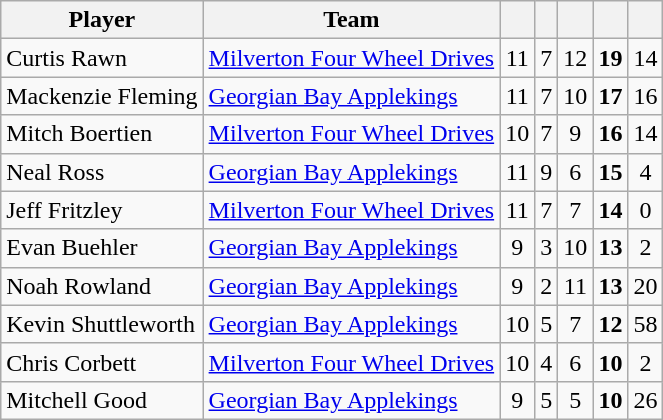<table class="wikitable" style="text-align:center">
<tr>
<th width:30%;">Player</th>
<th width:30%;">Team</th>
<th width:7.5%;"></th>
<th width:7.5%;"></th>
<th width:7.5%;"></th>
<th width:7.5%;"></th>
<th width:7.5%;"></th>
</tr>
<tr>
<td align=left>Curtis Rawn</td>
<td align=left><a href='#'>Milverton Four Wheel Drives</a></td>
<td>11</td>
<td>7</td>
<td>12</td>
<td><strong>19</strong></td>
<td>14</td>
</tr>
<tr>
<td align=left>Mackenzie Fleming</td>
<td align=left><a href='#'>Georgian Bay Applekings</a></td>
<td>11</td>
<td>7</td>
<td>10</td>
<td><strong>17</strong></td>
<td>16</td>
</tr>
<tr>
<td align=left>Mitch Boertien</td>
<td align=left><a href='#'>Milverton Four Wheel Drives</a></td>
<td>10</td>
<td>7</td>
<td>9</td>
<td><strong>16</strong></td>
<td>14</td>
</tr>
<tr>
<td align=left>Neal Ross</td>
<td align=left><a href='#'>Georgian Bay Applekings</a></td>
<td>11</td>
<td>9</td>
<td>6</td>
<td><strong>15</strong></td>
<td>4</td>
</tr>
<tr>
<td align=left>Jeff Fritzley</td>
<td align=left><a href='#'>Milverton Four Wheel Drives</a></td>
<td>11</td>
<td>7</td>
<td>7</td>
<td><strong>14</strong></td>
<td>0</td>
</tr>
<tr>
<td align=left>Evan Buehler</td>
<td align=left><a href='#'>Georgian Bay Applekings</a></td>
<td>9</td>
<td>3</td>
<td>10</td>
<td><strong>13</strong></td>
<td>2</td>
</tr>
<tr>
<td align=left>Noah Rowland</td>
<td align=left><a href='#'>Georgian Bay Applekings</a></td>
<td>9</td>
<td>2</td>
<td>11</td>
<td><strong>13</strong></td>
<td>20</td>
</tr>
<tr>
<td align=left>Kevin Shuttleworth</td>
<td align=left><a href='#'>Georgian Bay Applekings</a></td>
<td>10</td>
<td>5</td>
<td>7</td>
<td><strong>12</strong></td>
<td>58</td>
</tr>
<tr>
<td align=left>Chris Corbett</td>
<td align=left><a href='#'>Milverton Four Wheel Drives</a></td>
<td>10</td>
<td>4</td>
<td>6</td>
<td><strong>10</strong></td>
<td>2</td>
</tr>
<tr>
<td align=left>Mitchell Good</td>
<td align=left><a href='#'>Georgian Bay Applekings</a></td>
<td>9</td>
<td>5</td>
<td>5</td>
<td><strong>10</strong></td>
<td>26</td>
</tr>
</table>
